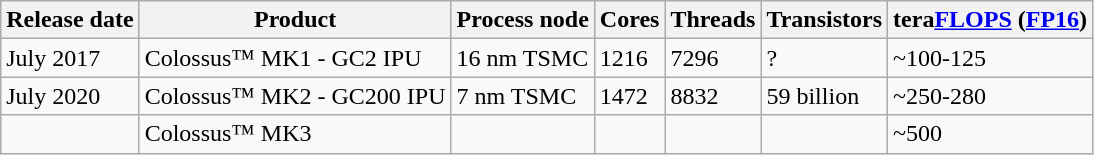<table class="wikitable">
<tr>
<th>Release date</th>
<th>Product</th>
<th>Process node</th>
<th>Cores</th>
<th>Threads</th>
<th>Transistors</th>
<th>tera<a href='#'>FLOPS</a> (<a href='#'>FP16</a>)</th>
</tr>
<tr>
<td>July 2017</td>
<td>Colossus™ MK1 - GC2 IPU</td>
<td>16 nm TSMC</td>
<td>1216</td>
<td>7296</td>
<td>?</td>
<td>~100-125</td>
</tr>
<tr>
<td>July 2020</td>
<td>Colossus™ MK2 - GC200 IPU</td>
<td>7 nm TSMC</td>
<td>1472</td>
<td>8832</td>
<td>59 billion</td>
<td>~250-280</td>
</tr>
<tr>
<td></td>
<td>Colossus™ MK3</td>
<td></td>
<td></td>
<td></td>
<td></td>
<td>~500</td>
</tr>
</table>
